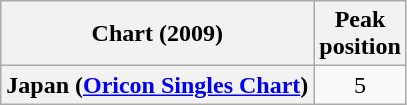<table class="wikitable sortable plainrowheaders" style="text-align:center">
<tr>
<th scope="col">Chart (2009)</th>
<th scope="col">Peak<br> position</th>
</tr>
<tr>
<th scope="row">Japan (<a href='#'>Oricon Singles Chart</a>)</th>
<td>5</td>
</tr>
</table>
